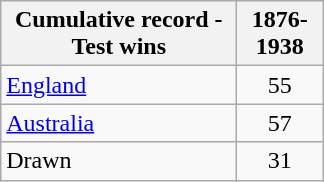<table class="wikitable" style="text-align:center;">
<tr>
<th width="150">Cumulative record - Test wins</th>
<th width="50">1876-1938</th>
</tr>
<tr>
<td style="text-align:left;"><a href='#'>England</a></td>
<td>55</td>
</tr>
<tr>
<td style="text-align:left;"><a href='#'>Australia</a></td>
<td>57</td>
</tr>
<tr>
<td style="text-align:left;">Drawn</td>
<td>31</td>
</tr>
</table>
